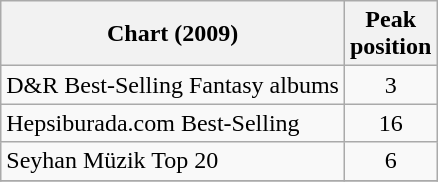<table class="wikitable sortable">
<tr>
<th align="left">Chart (2009)</th>
<th align="center">Peak<br>position</th>
</tr>
<tr>
<td align="left">D&R Best-Selling Fantasy albums</td>
<td align="center">3</td>
</tr>
<tr>
<td align="left">Hepsiburada.com Best-Selling</td>
<td align="center">16</td>
</tr>
<tr>
<td align="left">Seyhan Müzik Top 20</td>
<td align="center">6</td>
</tr>
<tr>
</tr>
</table>
